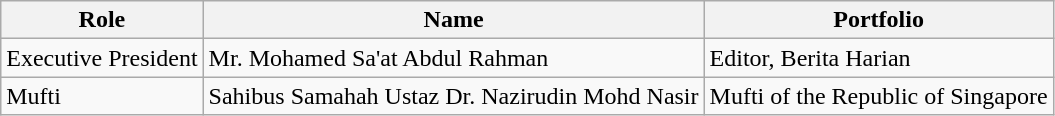<table class="wikitable mw-collapsible">
<tr>
<th>Role</th>
<th>Name</th>
<th>Portfolio</th>
</tr>
<tr>
<td>Executive President</td>
<td>Mr. Mohamed Sa'at Abdul Rahman</td>
<td>Editor, Berita Harian</td>
</tr>
<tr>
<td>Mufti</td>
<td>Sahibus Samahah Ustaz Dr. Nazirudin Mohd Nasir</td>
<td>Mufti of the Republic of Singapore</td>
</tr>
</table>
